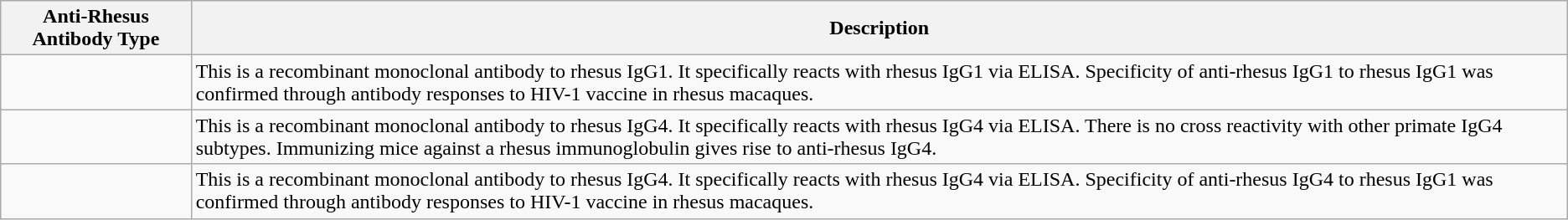<table class="wikitable">
<tr>
<th><strong>Anti-Rhesus Antibody Type</strong></th>
<th><strong>Description</strong></th>
</tr>
<tr>
<td></td>
<td>This is a recombinant monoclonal antibody to rhesus IgG1. It specifically reacts with rhesus IgG1 via ELISA. Specificity of anti-rhesus IgG1 to rhesus IgG1 was confirmed through antibody responses to HIV-1 vaccine in rhesus macaques.</td>
</tr>
<tr>
<td></td>
<td>This is a recombinant monoclonal antibody to rhesus IgG4. It specifically reacts with rhesus IgG4 via ELISA. There is no cross reactivity with other primate IgG4 subtypes. Immunizing mice against a rhesus immunoglobulin gives rise to anti-rhesus IgG4.</td>
</tr>
<tr>
<td></td>
<td>This is a recombinant monoclonal antibody to rhesus IgG4. It specifically reacts with rhesus IgG4 via ELISA. Specificity of anti-rhesus IgG4 to rhesus IgG1 was confirmed through antibody responses to HIV-1 vaccine in rhesus macaques.</td>
</tr>
</table>
